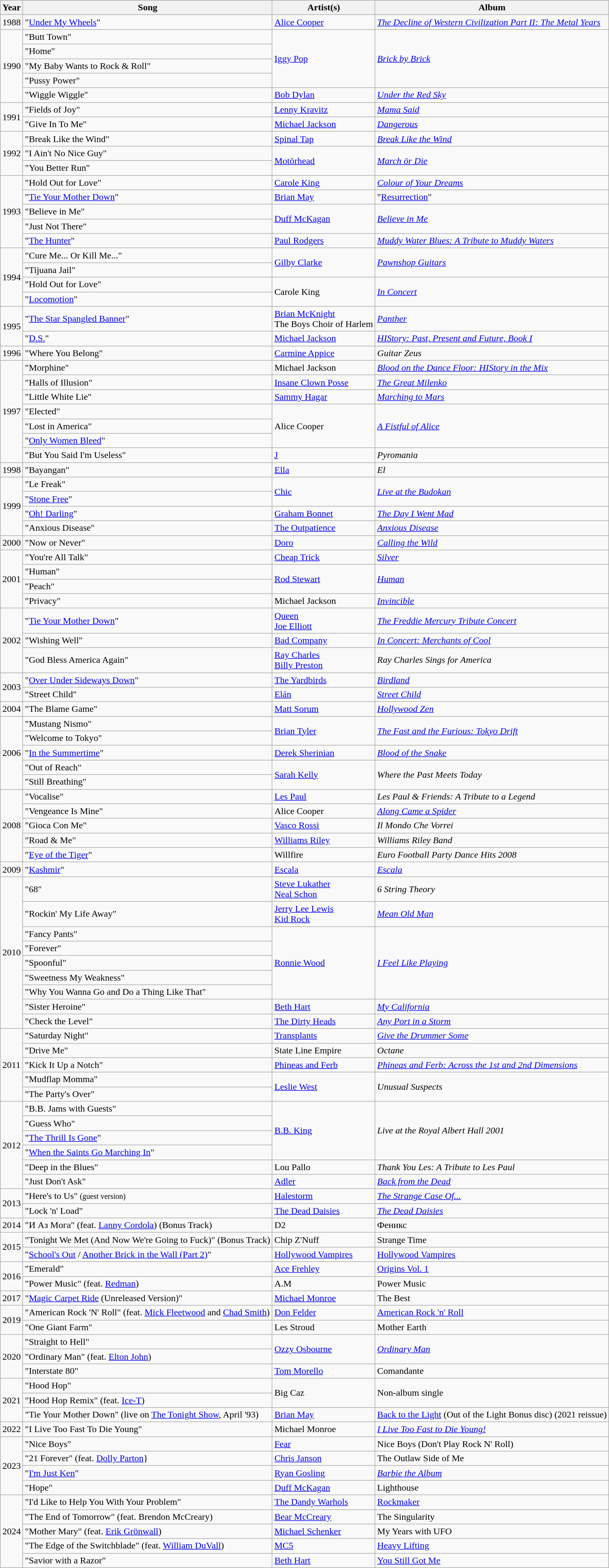<table class="wikitable sortable">
<tr>
<th>Year</th>
<th>Song</th>
<th>Artist(s)</th>
<th>Album</th>
</tr>
<tr>
<td>1988</td>
<td>"<a href='#'>Under My Wheels</a>"</td>
<td><a href='#'>Alice Cooper</a></td>
<td><em><a href='#'>The Decline of Western Civilization Part II: The Metal Years</a></em></td>
</tr>
<tr>
<td rowspan="5">1990</td>
<td>"Butt Town"</td>
<td rowspan="4"><a href='#'>Iggy Pop</a></td>
<td rowspan="4"><em><a href='#'>Brick by Brick</a></em></td>
</tr>
<tr>
<td>"Home"</td>
</tr>
<tr>
<td>"My Baby Wants to Rock & Roll"</td>
</tr>
<tr>
<td>"Pussy Power"</td>
</tr>
<tr>
<td>"Wiggle Wiggle"</td>
<td><a href='#'>Bob Dylan</a></td>
<td><em><a href='#'>Under the Red Sky</a></em></td>
</tr>
<tr>
<td rowspan="2">1991</td>
<td>"Fields of Joy"</td>
<td><a href='#'>Lenny Kravitz</a></td>
<td><em><a href='#'>Mama Said</a></em></td>
</tr>
<tr>
<td>"Give In To Me"</td>
<td><a href='#'>Michael Jackson</a></td>
<td><em><a href='#'>Dangerous</a></em></td>
</tr>
<tr>
<td rowspan="3">1992</td>
<td>"Break Like the Wind"</td>
<td><a href='#'>Spinal Tap</a></td>
<td><em><a href='#'>Break Like the Wind</a></em></td>
</tr>
<tr>
<td>"I Ain't No Nice Guy"</td>
<td rowspan="2"><a href='#'>Motörhead</a></td>
<td rowspan="2"><em><a href='#'>March ör Die</a></em></td>
</tr>
<tr>
<td>"You Better Run"</td>
</tr>
<tr>
<td rowspan="5">1993</td>
<td>"Hold Out for Love"</td>
<td><a href='#'>Carole King</a></td>
<td><em><a href='#'>Colour of Your Dreams</a></em></td>
</tr>
<tr>
<td>"<a href='#'>Tie Your Mother Down</a>"</td>
<td><a href='#'>Brian May</a></td>
<td>"<a href='#'>Resurrection</a>"</td>
</tr>
<tr>
<td>"Believe in Me"</td>
<td rowspan="2"><a href='#'>Duff McKagan</a></td>
<td rowspan="2"><em><a href='#'>Believe in Me</a></em></td>
</tr>
<tr>
<td>"Just Not There"</td>
</tr>
<tr>
<td>"<a href='#'>The Hunter</a>"</td>
<td><a href='#'>Paul Rodgers</a></td>
<td><em><a href='#'>Muddy Water Blues: A Tribute to Muddy Waters</a></em></td>
</tr>
<tr>
<td rowspan="4">1994</td>
<td>"Cure Me... Or Kill Me..."</td>
<td rowspan="2"><a href='#'>Gilby Clarke</a></td>
<td rowspan="2"><em><a href='#'>Pawnshop Guitars</a></em></td>
</tr>
<tr>
<td>"Tijuana Jail"</td>
</tr>
<tr>
<td>"Hold Out for Love"</td>
<td rowspan="2">Carole King</td>
<td rowspan="2"><em><a href='#'>In Concert</a></em></td>
</tr>
<tr>
<td>"<a href='#'>Locomotion</a>"</td>
</tr>
<tr>
<td rowspan="2">1995</td>
<td>"<a href='#'>The Star Spangled Banner</a>"</td>
<td><a href='#'>Brian McKnight</a><br>The Boys Choir of Harlem</td>
<td><em><a href='#'>Panther</a></em></td>
</tr>
<tr>
<td>"<a href='#'>D.S.</a>"</td>
<td><a href='#'>Michael Jackson</a></td>
<td><em><a href='#'>HIStory: Past, Present and Future, Book I</a></em></td>
</tr>
<tr>
<td>1996</td>
<td>"Where You Belong"</td>
<td><a href='#'>Carmine Appice</a></td>
<td><em>Guitar Zeus</em></td>
</tr>
<tr>
<td rowspan="7">1997</td>
<td>"Morphine"</td>
<td>Michael Jackson</td>
<td><em><a href='#'>Blood on the Dance Floor: HIStory in the Mix</a></em></td>
</tr>
<tr>
<td>"Halls of Illusion"</td>
<td><a href='#'>Insane Clown Posse</a></td>
<td><em><a href='#'>The Great Milenko</a></em></td>
</tr>
<tr>
<td>"Little White Lie"</td>
<td><a href='#'>Sammy Hagar</a></td>
<td><em><a href='#'>Marching to Mars</a></em></td>
</tr>
<tr>
<td>"Elected"</td>
<td rowspan="3">Alice Cooper</td>
<td rowspan="3"><em><a href='#'>A Fistful of Alice</a></em></td>
</tr>
<tr>
<td>"Lost in America"</td>
</tr>
<tr>
<td>"<a href='#'>Only Women Bleed</a>"</td>
</tr>
<tr>
<td>"But You Said I'm Useless"</td>
<td><a href='#'>J</a></td>
<td><em>Pyromania</em></td>
</tr>
<tr>
<td>1998</td>
<td>"Bayangan"</td>
<td><a href='#'>Ella</a></td>
<td><em>El</em></td>
</tr>
<tr>
<td rowspan="4">1999</td>
<td>"Le Freak"</td>
<td rowspan="2"><a href='#'>Chic</a></td>
<td rowspan="2"><em><a href='#'>Live at the Budokan</a></em></td>
</tr>
<tr>
<td>"<a href='#'>Stone Free</a>"</td>
</tr>
<tr>
<td>"<a href='#'>Oh! Darling</a>"</td>
<td><a href='#'>Graham Bonnet</a></td>
<td><em><a href='#'>The Day I Went Mad</a></em></td>
</tr>
<tr>
<td>"Anxious Disease"</td>
<td><a href='#'>The Outpatience</a></td>
<td><em><a href='#'>Anxious Disease</a></em></td>
</tr>
<tr>
<td>2000</td>
<td>"Now or Never"</td>
<td><a href='#'>Doro</a></td>
<td><em><a href='#'>Calling the Wild</a></em></td>
</tr>
<tr>
<td rowspan="4">2001</td>
<td>"You're All Talk"</td>
<td><a href='#'>Cheap Trick</a></td>
<td><em><a href='#'>Silver</a></em></td>
</tr>
<tr>
<td>"Human"</td>
<td rowspan="2"><a href='#'>Rod Stewart</a></td>
<td rowspan="2"><em><a href='#'>Human</a></em></td>
</tr>
<tr>
<td>"Peach"</td>
</tr>
<tr>
<td>"Privacy"</td>
<td>Michael Jackson</td>
<td><em><a href='#'>Invincible</a></em></td>
</tr>
<tr>
<td rowspan="3">2002</td>
<td>"<a href='#'>Tie Your Mother Down</a>"</td>
<td><a href='#'>Queen</a><br><a href='#'>Joe Elliott</a></td>
<td><em><a href='#'>The Freddie Mercury Tribute Concert</a></em></td>
</tr>
<tr>
<td>"Wishing Well"</td>
<td><a href='#'>Bad Company</a></td>
<td><em><a href='#'>In Concert: Merchants of Cool</a></em></td>
</tr>
<tr>
<td>"God Bless America Again"</td>
<td><a href='#'>Ray Charles</a><br><a href='#'>Billy Preston</a></td>
<td><em>Ray Charles Sings for America</em></td>
</tr>
<tr>
<td rowspan="2">2003</td>
<td>"<a href='#'>Over Under Sideways Down</a>"</td>
<td><a href='#'>The Yardbirds</a></td>
<td><em><a href='#'>Birdland</a></em></td>
</tr>
<tr>
<td>"Street Child"</td>
<td><a href='#'>Elán</a></td>
<td><em><a href='#'>Street Child</a></em></td>
</tr>
<tr>
<td>2004</td>
<td>"The Blame Game"</td>
<td><a href='#'>Matt Sorum</a></td>
<td><em><a href='#'>Hollywood Zen</a></em></td>
</tr>
<tr>
<td rowspan="5">2006</td>
<td>"Mustang Nismo"</td>
<td rowspan="2"><a href='#'>Brian Tyler</a></td>
<td rowspan="2"><em><a href='#'>The Fast and the Furious: Tokyo Drift</a></em></td>
</tr>
<tr>
<td>"Welcome to Tokyo"</td>
</tr>
<tr>
<td>"<a href='#'>In the Summertime</a>"</td>
<td><a href='#'>Derek Sherinian</a></td>
<td><em><a href='#'>Blood of the Snake</a></em></td>
</tr>
<tr>
<td>"Out of Reach"</td>
<td rowspan="2"><a href='#'>Sarah Kelly</a></td>
<td rowspan="2"><em>Where the Past Meets Today</em></td>
</tr>
<tr>
<td>"Still Breathing"</td>
</tr>
<tr>
<td rowspan="5">2008</td>
<td>"Vocalise"</td>
<td><a href='#'>Les Paul</a></td>
<td><em>Les Paul & Friends: A Tribute to a Legend</em></td>
</tr>
<tr>
<td>"Vengeance Is Mine"</td>
<td>Alice Cooper</td>
<td><em><a href='#'>Along Came a Spider</a></em></td>
</tr>
<tr>
<td>"Gioca Con Me"</td>
<td><a href='#'>Vasco Rossi</a></td>
<td><em>Il Mondo Che Vorrei</em></td>
</tr>
<tr>
<td>"Road & Me"</td>
<td><a href='#'>Williams Riley</a></td>
<td><em>Williams Riley Band</em></td>
</tr>
<tr>
<td>"<a href='#'>Eye of the Tiger</a>"</td>
<td>Willfire</td>
<td><em>Euro Football Party Dance Hits 2008</em></td>
</tr>
<tr>
<td>2009</td>
<td>"<a href='#'>Kashmir</a>"</td>
<td><a href='#'>Escala</a></td>
<td><em><a href='#'>Escala</a></em></td>
</tr>
<tr>
<td rowspan="9">2010</td>
<td>"68"</td>
<td><a href='#'>Steve Lukather</a><br><a href='#'>Neal Schon</a></td>
<td><em>6 String Theory</em></td>
</tr>
<tr>
<td>"Rockin' My Life Away"</td>
<td><a href='#'>Jerry Lee Lewis</a><br><a href='#'>Kid Rock</a></td>
<td><em><a href='#'>Mean Old Man</a></em></td>
</tr>
<tr>
<td>"Fancy Pants"</td>
<td rowspan="5"><a href='#'>Ronnie Wood</a></td>
<td rowspan="5"><em><a href='#'>I Feel Like Playing</a></em></td>
</tr>
<tr>
<td>"Forever"</td>
</tr>
<tr>
<td>"Spoonful"</td>
</tr>
<tr>
<td>"Sweetness My Weakness"</td>
</tr>
<tr>
<td>"Why You Wanna Go and Do a Thing Like That"</td>
</tr>
<tr>
<td>"Sister Heroine"</td>
<td><a href='#'>Beth Hart</a></td>
<td><em><a href='#'>My California</a></em></td>
</tr>
<tr>
<td>"Check the Level"</td>
<td><a href='#'>The Dirty Heads</a></td>
<td><em><a href='#'>Any Port in a Storm</a></em></td>
</tr>
<tr>
<td rowspan="5">2011</td>
<td>"Saturday Night"</td>
<td><a href='#'>Transplants</a></td>
<td><em><a href='#'>Give the Drummer Some</a></em></td>
</tr>
<tr>
<td>"Drive Me"</td>
<td>State Line Empire</td>
<td><em>Octane</em></td>
</tr>
<tr>
<td>"Kick It Up a Notch"</td>
<td><a href='#'>Phineas and Ferb</a></td>
<td><em><a href='#'>Phineas and Ferb: Across the 1st and 2nd Dimensions</a></em></td>
</tr>
<tr>
<td>"Mudflap Momma"</td>
<td rowspan="2"><a href='#'>Leslie West</a></td>
<td rowspan="2"><em>Unusual Suspects</em></td>
</tr>
<tr>
<td>"The Party's Over"</td>
</tr>
<tr>
<td rowspan="6">2012</td>
<td>"B.B. Jams with Guests"</td>
<td rowspan="4"><a href='#'>B.B. King</a></td>
<td rowspan="4"><em>Live at the Royal Albert Hall 2001</em></td>
</tr>
<tr>
<td>"Guess Who"</td>
</tr>
<tr>
<td>"<a href='#'>The Thrill Is Gone</a>"</td>
</tr>
<tr>
<td>"<a href='#'>When the Saints Go Marching In</a>"</td>
</tr>
<tr>
<td>"Deep in the Blues"</td>
<td>Lou Pallo</td>
<td><em>Thank You Les: A Tribute to Les Paul</em></td>
</tr>
<tr>
<td>"Just Don't Ask"</td>
<td><a href='#'>Adler</a></td>
<td><em><a href='#'>Back from the Dead</a></em></td>
</tr>
<tr>
<td rowspan="2">2013</td>
<td>"Here's to Us" <small>(guest version)</small></td>
<td><a href='#'>Halestorm</a></td>
<td><em><a href='#'>The Strange Case Of...</a></em></td>
</tr>
<tr>
<td>"Lock 'n' Load"</td>
<td><a href='#'>The Dead Daisies</a></td>
<td><em><a href='#'>The Dead Daisies</a></em></td>
</tr>
<tr>
<td>2014</td>
<td>"И Аз Mога" (feat. <a href='#'>Lanny Cordola</a>) (Bonus Track)</td>
<td>D2</td>
<td>Феникс</td>
</tr>
<tr>
<td rowspan="2">2015</td>
<td>"Tonight We Met (And Now We're Going to Fuck)" (Bonus Track)</td>
<td>Chip Z'Nuff</td>
<td>Strange Time</td>
</tr>
<tr>
<td>"<a href='#'>School's Out</a> / <a href='#'>Another Brick in the Wall (Part 2)</a>"</td>
<td><a href='#'>Hollywood Vampires</a></td>
<td><a href='#'>Hollywood Vampires</a></td>
</tr>
<tr>
<td rowspan="2">2016</td>
<td>"Emerald"</td>
<td><a href='#'>Ace Frehley</a></td>
<td><a href='#'>Origins Vol. 1</a></td>
</tr>
<tr>
<td>"Power Music" (feat. <a href='#'>Redman</a>)</td>
<td>A.M</td>
<td>Power Music</td>
</tr>
<tr>
<td>2017</td>
<td>"<a href='#'>Magic Carpet Ride</a> (Unreleased Version)"</td>
<td><a href='#'>Michael Monroe</a></td>
<td>The Best</td>
</tr>
<tr>
<td rowspan="2">2019</td>
<td>"American Rock 'N' Roll" (feat. <a href='#'>Mick Fleetwood</a> and <a href='#'>Chad Smith</a>)</td>
<td><a href='#'>Don Felder</a></td>
<td><a href='#'>American Rock 'n' Roll</a></td>
</tr>
<tr>
<td>"One Giant Farm"</td>
<td>Les Stroud</td>
<td>Mother Earth</td>
</tr>
<tr>
<td rowspan="3">2020</td>
<td>"Straight to Hell"</td>
<td rowspan="2"><a href='#'>Ozzy Osbourne</a></td>
<td rowspan="2"><em><a href='#'>Ordinary Man</a></em></td>
</tr>
<tr>
<td>"Ordinary Man" (feat. <a href='#'>Elton John</a>)</td>
</tr>
<tr>
<td>"Interstate 80"</td>
<td><a href='#'>Tom Morello</a></td>
<td>Comandante</td>
</tr>
<tr>
<td rowspan="3">2021</td>
<td>"Hood Hop"</td>
<td rowspan="2">Big Caz</td>
<td rowspan="2">Non-album single</td>
</tr>
<tr>
<td>"Hood Hop Remix" (feat. <a href='#'>Ice-T</a>)</td>
</tr>
<tr>
<td>"Tie Your Mother Down" (live on <a href='#'>The Tonight Show</a>, April '93)</td>
<td><a href='#'>Brian May</a></td>
<td><a href='#'>Back to the Light</a> (Out of the Light Bonus disc) (2021 reissue)</td>
</tr>
<tr>
<td>2022</td>
<td>"I Live Too Fast To Die Young"</td>
<td>Michael Monroe</td>
<td><em><a href='#'>I Live Too Fast to Die Young!</a></em></td>
</tr>
<tr>
<td rowspan="4">2023</td>
<td>"Nice Boys"</td>
<td><a href='#'>Fear</a></td>
<td>Nice Boys (Don't Play Rock N' Roll)</td>
</tr>
<tr>
<td>"21 Forever" (feat. <a href='#'>Dolly Parton</a>}</td>
<td><a href='#'>Chris Janson</a></td>
<td>The Outlaw Side of Me</td>
</tr>
<tr>
<td>"<a href='#'>I'm Just Ken</a>"</td>
<td><a href='#'>Ryan Gosling</a></td>
<td><em><a href='#'>Barbie the Album</a></em></td>
</tr>
<tr>
<td>"Hope"</td>
<td><a href='#'>Duff McKagan</a></td>
<td>Lighthouse</td>
</tr>
<tr>
<td rowspan="5">2024</td>
<td>"I'd Like to Help You With Your Problem"</td>
<td><a href='#'>The Dandy Warhols</a></td>
<td><a href='#'>Rockmaker</a></td>
</tr>
<tr>
<td>"The End of Tomorrow" (feat. Brendon McCreary)</td>
<td><a href='#'>Bear McCreary</a></td>
<td>The Singularity</td>
</tr>
<tr>
<td>"Mother Mary" (feat. <a href='#'>Erik Grönwall</a>)</td>
<td><a href='#'>Michael Schenker</a></td>
<td>My Years with UFO</td>
</tr>
<tr>
<td>"The Edge of the Switchblade" (feat. <a href='#'>William DuVall</a>)</td>
<td><a href='#'>MC5</a></td>
<td><a href='#'>Heavy Lifting</a></td>
</tr>
<tr>
<td>"Savior with a Razor"</td>
<td><a href='#'>Beth Hart</a></td>
<td><a href='#'>You Still Got Me</a></td>
</tr>
</table>
